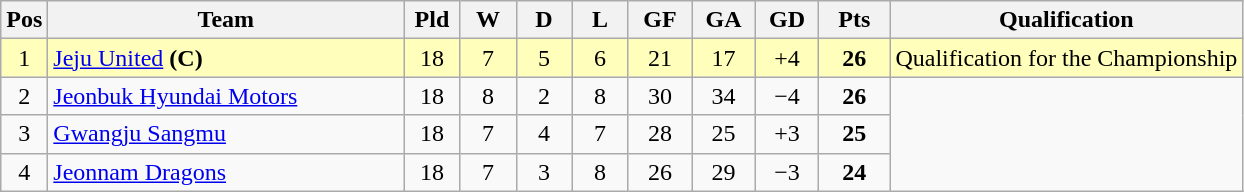<table class="wikitable" style="text-align:center;">
<tr>
<th width=20>Pos</th>
<th width=230>Team</th>
<th width=30 abbr="Played">Pld</th>
<th width=30 abbr="Won">W</th>
<th width=30 abbr="Draw">D</th>
<th width=30 abbr="Lost">L</th>
<th width=35 abbr="Goals for">GF</th>
<th width=35 abbr="Goals against">GA</th>
<th width=35 abbr="Goal difference">GD</th>
<th width=40 abbr="Points">Pts</th>
<th>Qualification</th>
</tr>
<tr bgcolor=#ffffbb>
<td>1</td>
<td align="left"><a href='#'>Jeju United</a> <strong>(C)</strong></td>
<td>18</td>
<td>7</td>
<td>5</td>
<td>6</td>
<td>21</td>
<td>17</td>
<td>+4</td>
<td><strong>26</strong></td>
<td>Qualification for the Championship</td>
</tr>
<tr>
<td>2</td>
<td align="left"><a href='#'>Jeonbuk Hyundai Motors</a></td>
<td>18</td>
<td>8</td>
<td>2</td>
<td>8</td>
<td>30</td>
<td>34</td>
<td>−4</td>
<td><strong>26</strong></td>
<td rowspan=3></td>
</tr>
<tr>
<td>3</td>
<td align="left"><a href='#'>Gwangju Sangmu</a></td>
<td>18</td>
<td>7</td>
<td>4</td>
<td>7</td>
<td>28</td>
<td>25</td>
<td>+3</td>
<td><strong>25</strong></td>
</tr>
<tr>
<td>4</td>
<td align="left"><a href='#'>Jeonnam Dragons</a></td>
<td>18</td>
<td>7</td>
<td>3</td>
<td>8</td>
<td>26</td>
<td>29</td>
<td>−3</td>
<td><strong>24</strong></td>
</tr>
</table>
